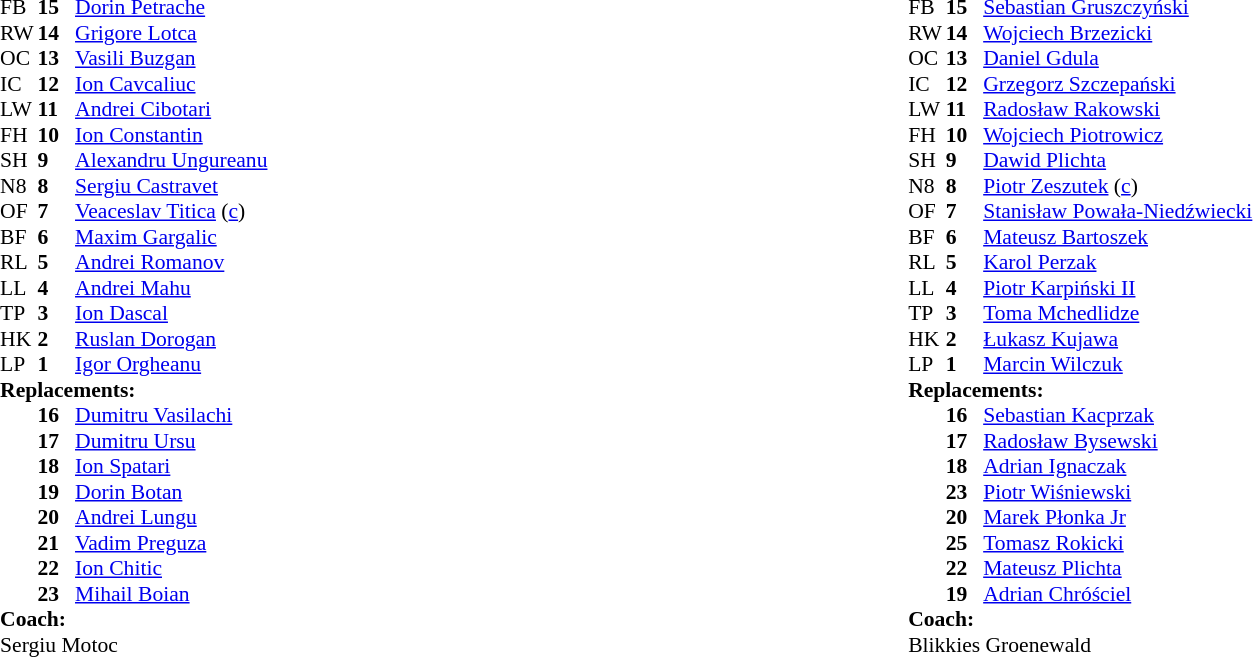<table style="width:100%">
<tr>
<td style="vertical-align:top;width:50%"><br><table style="font-size:90%" cellspacing="0" cellpadding="0" align="center">
<tr>
<th width="25"></th>
<th width="25"></th>
</tr>
<tr>
<td>FB</td>
<td><strong>15</strong></td>
<td><a href='#'>Dorin Petrache</a></td>
</tr>
<tr>
<td>RW</td>
<td><strong>14</strong></td>
<td><a href='#'>Grigore Lotca</a></td>
<td></td>
<td></td>
</tr>
<tr>
<td>OC</td>
<td><strong>13</strong></td>
<td><a href='#'>Vasili Buzgan</a></td>
</tr>
<tr>
<td>IC</td>
<td><strong>12</strong></td>
<td><a href='#'>Ion Cavcaliuc</a></td>
</tr>
<tr>
<td>LW</td>
<td><strong>11</strong></td>
<td><a href='#'>Andrei Cibotari</a></td>
</tr>
<tr>
<td>FH</td>
<td><strong>10</strong></td>
<td><a href='#'>Ion Constantin</a></td>
</tr>
<tr>
<td>SH</td>
<td><strong>9</strong></td>
<td><a href='#'>Alexandru Ungureanu</a></td>
<td></td>
<td></td>
</tr>
<tr>
<td>N8</td>
<td><strong>8</strong></td>
<td><a href='#'>Sergiu Castravet</a></td>
<td></td>
<td></td>
</tr>
<tr>
<td>OF</td>
<td><strong>7</strong></td>
<td><a href='#'>Veaceslav Titica</a> (<a href='#'>c</a>)</td>
</tr>
<tr>
<td>BF</td>
<td><strong>6</strong></td>
<td><a href='#'>Maxim Gargalic</a></td>
</tr>
<tr>
<td>RL</td>
<td><strong>5</strong></td>
<td><a href='#'>Andrei Romanov</a></td>
</tr>
<tr>
<td>LL</td>
<td><strong>4</strong></td>
<td><a href='#'>Andrei Mahu</a></td>
</tr>
<tr>
<td>TP</td>
<td><strong>3</strong></td>
<td><a href='#'>Ion Dascal</a></td>
</tr>
<tr>
<td>HK</td>
<td><strong>2</strong></td>
<td><a href='#'>Ruslan Dorogan</a></td>
<td></td>
<td></td>
</tr>
<tr>
<td>LP</td>
<td><strong>1</strong></td>
<td><a href='#'>Igor Orgheanu</a></td>
<td></td>
<td></td>
</tr>
<tr>
<td colspan=3><strong>Replacements:</strong></td>
</tr>
<tr>
<td></td>
<td><strong>16</strong></td>
<td><a href='#'>Dumitru Vasilachi</a></td>
<td></td>
<td></td>
</tr>
<tr>
<td></td>
<td><strong>17</strong></td>
<td><a href='#'>Dumitru Ursu</a></td>
<td></td>
<td></td>
</tr>
<tr>
<td></td>
<td><strong>18</strong></td>
<td><a href='#'>Ion Spatari</a></td>
</tr>
<tr>
<td></td>
<td><strong>19</strong></td>
<td><a href='#'>Dorin Botan</a></td>
<td></td>
<td></td>
</tr>
<tr>
<td></td>
<td><strong>20</strong></td>
<td><a href='#'>Andrei Lungu</a></td>
</tr>
<tr>
<td></td>
<td><strong>21</strong></td>
<td><a href='#'>Vadim Preguza</a></td>
<td></td>
<td></td>
</tr>
<tr>
<td></td>
<td><strong>22</strong></td>
<td><a href='#'>Ion Chitic</a></td>
<td></td>
<td></td>
</tr>
<tr>
<td></td>
<td><strong>23</strong></td>
<td><a href='#'>Mihail Boian</a></td>
</tr>
<tr>
<td colspan=3><strong>Coach:</strong></td>
</tr>
<tr>
<td colspan="4">Sergiu Motoc</td>
</tr>
</table>
</td>
<td style="vertical-align:top;width:50%"><br><table style="font-size:90%" cellspacing="0" cellpadding="0" align="center">
<tr>
<th width="25"></th>
<th width="25"></th>
</tr>
<tr>
<td>FB</td>
<td><strong>15</strong></td>
<td><a href='#'>Sebastian Gruszczyński</a></td>
<td></td>
<td></td>
</tr>
<tr>
<td>RW</td>
<td><strong>14</strong></td>
<td><a href='#'>Wojciech Brzezicki</a></td>
</tr>
<tr>
<td>OC</td>
<td><strong>13</strong></td>
<td><a href='#'>Daniel Gdula</a></td>
</tr>
<tr>
<td>IC</td>
<td><strong>12</strong></td>
<td><a href='#'>Grzegorz Szczepański</a></td>
</tr>
<tr>
<td>LW</td>
<td><strong>11</strong></td>
<td><a href='#'>Radosław Rakowski</a></td>
</tr>
<tr>
<td>FH</td>
<td><strong>10</strong></td>
<td><a href='#'>Wojciech Piotrowicz</a></td>
</tr>
<tr>
<td>SH</td>
<td><strong>9</strong></td>
<td><a href='#'>Dawid Plichta</a></td>
</tr>
<tr>
<td>N8</td>
<td><strong>8</strong></td>
<td><a href='#'>Piotr Zeszutek</a> (<a href='#'>c</a>)</td>
</tr>
<tr>
<td>OF</td>
<td><strong>7</strong></td>
<td><a href='#'>Stanisław Powała-Niedźwiecki</a></td>
</tr>
<tr>
<td>BF</td>
<td><strong>6</strong></td>
<td><a href='#'>Mateusz Bartoszek</a></td>
</tr>
<tr>
<td>RL</td>
<td><strong>5</strong></td>
<td><a href='#'>Karol Perzak</a></td>
<td></td>
<td></td>
</tr>
<tr>
<td>LL</td>
<td><strong>4</strong></td>
<td><a href='#'>Piotr Karpiński II</a></td>
<td></td>
<td></td>
</tr>
<tr>
<td>TP</td>
<td><strong>3</strong></td>
<td><a href='#'>Toma Mchedlidze</a></td>
<td></td>
<td></td>
</tr>
<tr>
<td>HK</td>
<td><strong>2</strong></td>
<td><a href='#'>Łukasz Kujawa</a></td>
<td></td>
<td></td>
</tr>
<tr>
<td>LP</td>
<td><strong>1</strong></td>
<td><a href='#'>Marcin Wilczuk</a></td>
<td></td>
<td></td>
</tr>
<tr>
<td colspan=3><strong>Replacements:</strong></td>
</tr>
<tr>
<td></td>
<td><strong>16</strong></td>
<td><a href='#'>Sebastian Kacprzak</a></td>
<td></td>
<td></td>
</tr>
<tr>
<td></td>
<td><strong>17</strong></td>
<td><a href='#'>Radosław Bysewski</a></td>
<td></td>
<td></td>
</tr>
<tr>
<td></td>
<td><strong>18</strong></td>
<td><a href='#'>Adrian Ignaczak</a></td>
<td></td>
<td></td>
</tr>
<tr>
<td></td>
<td><strong>23</strong></td>
<td><a href='#'>Piotr Wiśniewski</a></td>
<td></td>
<td></td>
</tr>
<tr>
<td></td>
<td><strong>20</strong></td>
<td><a href='#'>Marek Płonka Jr</a></td>
<td></td>
<td></td>
</tr>
<tr>
<td></td>
<td><strong>25</strong></td>
<td><a href='#'>Tomasz Rokicki</a></td>
</tr>
<tr>
<td></td>
<td><strong>22</strong></td>
<td><a href='#'>Mateusz Plichta</a></td>
<td></td>
<td></td>
</tr>
<tr>
<td></td>
<td><strong>19</strong></td>
<td><a href='#'>Adrian Chróściel</a></td>
</tr>
<tr>
<td colspan=3><strong>Coach:</strong></td>
</tr>
<tr>
<td colspan="4"> Blikkies Groenewald</td>
</tr>
</table>
</td>
</tr>
</table>
